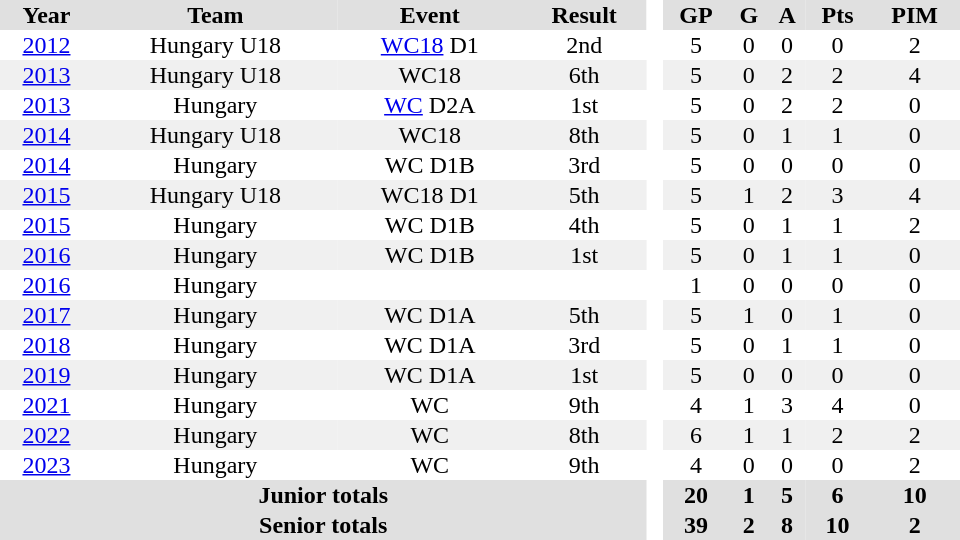<table border="0" cellpadding="1" cellspacing="0" style="text-align:center; width:40em">
<tr>
<th bgcolor="#e0e0e0">Year</th>
<th bgcolor="#e0e0e0">Team</th>
<th bgcolor="#e0e0e0">Event</th>
<th bgcolor="#e0e0e0">Result</th>
<th rowspan="90" bgcolor="#ffffff"> </th>
<th bgcolor="#e0e0e0">GP</th>
<th bgcolor="#e0e0e0">G</th>
<th bgcolor="#e0e0e0">A</th>
<th bgcolor="#e0e0e0">Pts</th>
<th bgcolor="#e0e0e0">PIM</th>
</tr>
<tr>
<td><a href='#'>2012</a></td>
<td>Hungary U18</td>
<td><a href='#'>WC18</a> D1</td>
<td>2nd</td>
<td>5</td>
<td>0</td>
<td>0</td>
<td>0</td>
<td>2</td>
</tr>
<tr bgcolor="#f0f0f0">
<td><a href='#'>2013</a></td>
<td>Hungary U18</td>
<td>WC18</td>
<td>6th</td>
<td>5</td>
<td>0</td>
<td>2</td>
<td>2</td>
<td>4</td>
</tr>
<tr>
<td><a href='#'>2013</a></td>
<td>Hungary</td>
<td><a href='#'>WC</a> D2A</td>
<td>1st</td>
<td>5</td>
<td>0</td>
<td>2</td>
<td>2</td>
<td>0</td>
</tr>
<tr bgcolor="#f0f0f0">
<td><a href='#'>2014</a></td>
<td>Hungary U18</td>
<td>WC18</td>
<td>8th</td>
<td>5</td>
<td>0</td>
<td>1</td>
<td>1</td>
<td>0</td>
</tr>
<tr>
<td><a href='#'>2014</a></td>
<td>Hungary</td>
<td>WC D1B</td>
<td>3rd</td>
<td>5</td>
<td>0</td>
<td>0</td>
<td>0</td>
<td>0</td>
</tr>
<tr bgcolor="#f0f0f0">
<td><a href='#'>2015</a></td>
<td>Hungary U18</td>
<td>WC18 D1</td>
<td>5th</td>
<td>5</td>
<td>1</td>
<td>2</td>
<td>3</td>
<td>4</td>
</tr>
<tr>
<td><a href='#'>2015</a></td>
<td>Hungary</td>
<td>WC D1B</td>
<td>4th</td>
<td>5</td>
<td>0</td>
<td>1</td>
<td>1</td>
<td>2</td>
</tr>
<tr bgcolor="#f0f0f0">
<td><a href='#'>2016</a></td>
<td>Hungary</td>
<td>WC D1B</td>
<td>1st</td>
<td>5</td>
<td>0</td>
<td>1</td>
<td>1</td>
<td>0</td>
</tr>
<tr>
<td><a href='#'>2016</a></td>
<td>Hungary</td>
<td></td>
<td></td>
<td>1</td>
<td>0</td>
<td>0</td>
<td>0</td>
<td>0</td>
</tr>
<tr bgcolor="#f0f0f0">
<td><a href='#'>2017</a></td>
<td>Hungary</td>
<td>WC D1A</td>
<td>5th</td>
<td>5</td>
<td>1</td>
<td>0</td>
<td>1</td>
<td>0</td>
</tr>
<tr>
<td><a href='#'>2018</a></td>
<td>Hungary</td>
<td>WC D1A</td>
<td>3rd</td>
<td>5</td>
<td>0</td>
<td>1</td>
<td>1</td>
<td>0</td>
</tr>
<tr bgcolor="#f0f0f0">
<td><a href='#'>2019</a></td>
<td>Hungary</td>
<td>WC D1A</td>
<td>1st</td>
<td>5</td>
<td>0</td>
<td>0</td>
<td>0</td>
<td>0</td>
</tr>
<tr>
<td><a href='#'>2021</a></td>
<td>Hungary</td>
<td>WC</td>
<td>9th</td>
<td>4</td>
<td>1</td>
<td>3</td>
<td>4</td>
<td>0</td>
</tr>
<tr bgcolor="#f0f0f0">
<td><a href='#'>2022</a></td>
<td>Hungary</td>
<td>WC</td>
<td>8th</td>
<td>6</td>
<td>1</td>
<td>1</td>
<td>2</td>
<td>2</td>
</tr>
<tr>
<td><a href='#'>2023</a></td>
<td>Hungary</td>
<td>WC</td>
<td>9th</td>
<td>4</td>
<td>0</td>
<td>0</td>
<td>0</td>
<td>2</td>
</tr>
<tr align="centre" bgcolor="#e0e0e0">
<th colspan="4">Junior totals</th>
<th>20</th>
<th>1</th>
<th>5</th>
<th>6</th>
<th>10</th>
</tr>
<tr align="centre" bgcolor="#e0e0e0">
<th colspan="4">Senior totals</th>
<th>39</th>
<th>2</th>
<th>8</th>
<th>10</th>
<th>2</th>
</tr>
</table>
